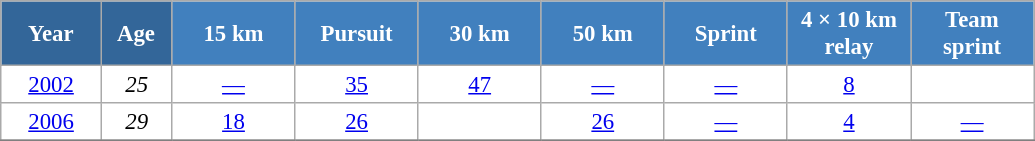<table class="wikitable" style="font-size:95%; text-align:center; border:grey solid 1px; border-collapse:collapse; background:#ffffff;">
<tr>
<th style="background-color:#369; color:white; width:60px;"> Year </th>
<th style="background-color:#369; color:white; width:40px;"> Age </th>
<th style="background-color:#4180be; color:white; width:75px;"> 15 km </th>
<th style="background-color:#4180be; color:white; width:75px;"> Pursuit </th>
<th style="background-color:#4180be; color:white; width:75px;"> 30 km </th>
<th style="background-color:#4180be; color:white; width:75px;"> 50 km </th>
<th style="background-color:#4180be; color:white; width:75px;"> Sprint </th>
<th style="background-color:#4180be; color:white; width:75px;"> 4 × 10 km <br> relay </th>
<th style="background-color:#4180be; color:white; width:75px;"> Team <br> sprint </th>
</tr>
<tr>
<td><a href='#'>2002</a></td>
<td><em>25</em></td>
<td><a href='#'>—</a></td>
<td><a href='#'>35</a></td>
<td><a href='#'>47</a></td>
<td><a href='#'>—</a></td>
<td><a href='#'>—</a></td>
<td><a href='#'>8</a></td>
<td></td>
</tr>
<tr>
<td><a href='#'>2006</a></td>
<td><em>29</em></td>
<td><a href='#'>18</a></td>
<td><a href='#'>26</a></td>
<td></td>
<td><a href='#'>26</a></td>
<td><a href='#'>—</a></td>
<td><a href='#'>4</a></td>
<td><a href='#'>—</a></td>
</tr>
<tr>
</tr>
</table>
